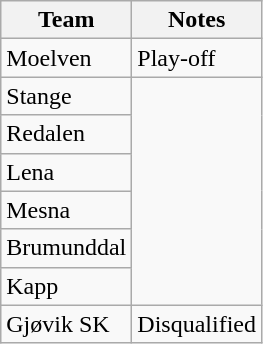<table class="wikitable">
<tr>
<th>Team</th>
<th>Notes</th>
</tr>
<tr>
<td>Moelven</td>
<td>Play-off</td>
</tr>
<tr>
<td>Stange</td>
</tr>
<tr>
<td>Redalen</td>
</tr>
<tr>
<td>Lena</td>
</tr>
<tr>
<td>Mesna</td>
</tr>
<tr>
<td>Brumunddal</td>
</tr>
<tr>
<td>Kapp</td>
</tr>
<tr>
<td>Gjøvik SK</td>
<td>Disqualified</td>
</tr>
</table>
